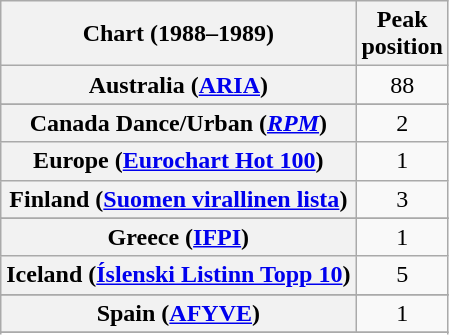<table class="wikitable sortable plainrowheaders" style="text-align:center">
<tr>
<th>Chart (1988–1989)</th>
<th>Peak<br>position</th>
</tr>
<tr>
<th scope="row">Australia (<a href='#'>ARIA</a>)</th>
<td>88</td>
</tr>
<tr>
</tr>
<tr>
</tr>
<tr>
</tr>
<tr>
<th scope="row">Canada Dance/Urban (<em><a href='#'>RPM</a></em>)</th>
<td>2</td>
</tr>
<tr>
<th scope="row">Europe (<a href='#'>Eurochart Hot 100</a>)</th>
<td>1</td>
</tr>
<tr>
<th scope="row">Finland (<a href='#'>Suomen virallinen lista</a>)</th>
<td>3</td>
</tr>
<tr>
</tr>
<tr>
<th scope="row">Greece (<a href='#'>IFPI</a>)</th>
<td>1</td>
</tr>
<tr>
<th scope="row">Iceland (<a href='#'>Íslenski Listinn Topp 10</a>)</th>
<td>5</td>
</tr>
<tr>
</tr>
<tr>
</tr>
<tr>
</tr>
<tr>
</tr>
<tr>
</tr>
<tr>
<th scope="row">Spain (<a href='#'>AFYVE</a>)</th>
<td>1</td>
</tr>
<tr>
</tr>
<tr>
</tr>
<tr>
</tr>
<tr>
</tr>
<tr>
</tr>
<tr>
</tr>
<tr>
</tr>
<tr>
</tr>
<tr>
</tr>
</table>
